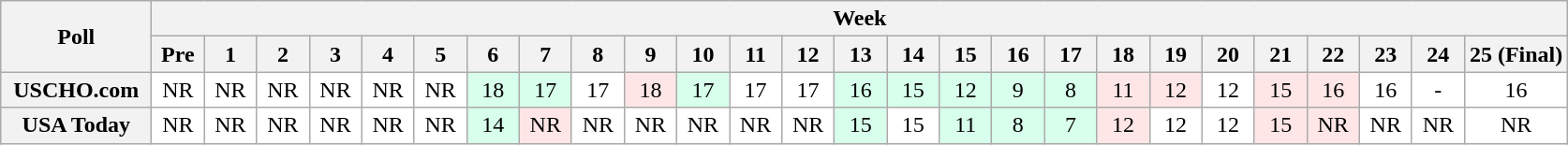<table class="wikitable" style="white-space:nowrap;">
<tr>
<th scope="col" width="100" rowspan="2">Poll</th>
<th colspan="26">Week</th>
</tr>
<tr>
<th scope="col" width="30">Pre</th>
<th scope="col" width="30">1</th>
<th scope="col" width="30">2</th>
<th scope="col" width="30">3</th>
<th scope="col" width="30">4</th>
<th scope="col" width="30">5</th>
<th scope="col" width="30">6</th>
<th scope="col" width="30">7</th>
<th scope="col" width="30">8</th>
<th scope="col" width="30">9</th>
<th scope="col" width="30">10</th>
<th scope="col" width="30">11</th>
<th scope="col" width="30">12</th>
<th scope="col" width="30">13</th>
<th scope="col" width="30">14</th>
<th scope="col" width="30">15</th>
<th scope="col" width="30">16</th>
<th scope="col" width="30">17</th>
<th scope="col" width="30">18</th>
<th scope="col" width="30">19</th>
<th scope="col" width="30">20</th>
<th scope="col" width="30">21</th>
<th scope="col" width="30">22</th>
<th scope="col" width="30">23</th>
<th scope="col" width="30">24</th>
<th scope="col" width="30">25 (Final)</th>
</tr>
<tr style="text-align:center;">
<th>USCHO.com</th>
<td bgcolor=FFFFFF>NR</td>
<td bgcolor=FFFFFF>NR</td>
<td bgcolor=FFFFFF>NR</td>
<td bgcolor=FFFFFF>NR</td>
<td bgcolor=FFFFFF>NR</td>
<td bgcolor=FFFFFF>NR</td>
<td bgcolor=D8FFEB>18</td>
<td bgcolor=D8FFEB>17</td>
<td bgcolor=FFFFFF>17</td>
<td bgcolor=FFE6E6>18</td>
<td bgcolor=D8FFEB>17</td>
<td bgcolor=FFFFFF>17</td>
<td bgcolor=FFFFFF>17</td>
<td bgcolor=D8FFEB>16</td>
<td bgcolor=D8FFEB>15</td>
<td bgcolor=D8FFEB>12</td>
<td bgcolor=D8FFEB>9</td>
<td bgcolor=D8FFEB>8</td>
<td bgcolor=FFE6E6>11</td>
<td bgcolor=FFE6E6>12</td>
<td bgcolor=FFFFFF>12</td>
<td bgcolor=FFE6E6>15</td>
<td bgcolor=FFE6E6>16</td>
<td bgcolor=FFFFFF>16</td>
<td bgcolor=FFFFFF>-</td>
<td bgcolor=FFFFFF>16</td>
</tr>
<tr style="text-align:center;">
<th>USA Today</th>
<td bgcolor=FFFFFF>NR</td>
<td bgcolor=FFFFFF>NR</td>
<td bgcolor=FFFFFF>NR</td>
<td bgcolor=FFFFFF>NR</td>
<td bgcolor=FFFFFF>NR</td>
<td bgcolor=FFFFFF>NR</td>
<td bgcolor=D8FFEB>14</td>
<td bgcolor=FFE6E6>NR</td>
<td bgcolor=FFFFFF>NR</td>
<td bgcolor=FFFFFF>NR</td>
<td bgcolor=FFFFFF>NR</td>
<td bgcolor=FFFFFF>NR</td>
<td bgcolor=FFFFFF>NR</td>
<td bgcolor=D8FFEB>15</td>
<td bgcolor=FFFFFF>15</td>
<td bgcolor=D8FFEB>11</td>
<td bgcolor=D8FFEB>8</td>
<td bgcolor=D8FFEB>7</td>
<td bgcolor=FFE6E6>12</td>
<td bgcolor=FFFFFF>12</td>
<td bgcolor=FFFFFF>12</td>
<td bgcolor=FFE6E6>15</td>
<td bgcolor=FFE6E6>NR</td>
<td bgcolor=FFFFFF>NR</td>
<td bgcolor=FFFFFF>NR</td>
<td bgcolor=FFFFFF>NR</td>
</tr>
</table>
